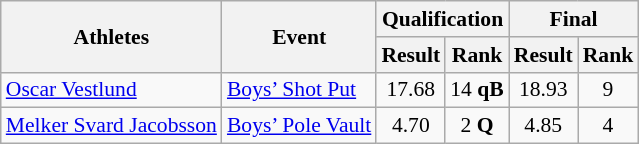<table class="wikitable" border="1" style="font-size:90%">
<tr>
<th rowspan=2>Athletes</th>
<th rowspan=2>Event</th>
<th colspan=2>Qualification</th>
<th colspan=2>Final</th>
</tr>
<tr>
<th>Result</th>
<th>Rank</th>
<th>Result</th>
<th>Rank</th>
</tr>
<tr>
<td><a href='#'>Oscar Vestlund</a></td>
<td><a href='#'>Boys’ Shot Put</a></td>
<td align=center>17.68</td>
<td align=center>14 <strong>qB</strong></td>
<td align=center>18.93</td>
<td align=center>9</td>
</tr>
<tr>
<td><a href='#'>Melker Svard Jacobsson</a></td>
<td><a href='#'>Boys’ Pole Vault</a></td>
<td align=center>4.70</td>
<td align=center>2 <strong>Q</strong></td>
<td align=center>4.85</td>
<td align=center>4</td>
</tr>
</table>
